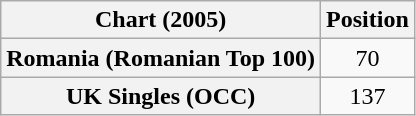<table class="wikitable plainrowheaders" style="text-align:center">
<tr>
<th scope="col">Chart (2005)</th>
<th scope="col">Position</th>
</tr>
<tr>
<th scope="row">Romania (Romanian Top 100)</th>
<td>70</td>
</tr>
<tr>
<th scope="row">UK Singles (OCC)</th>
<td>137</td>
</tr>
</table>
